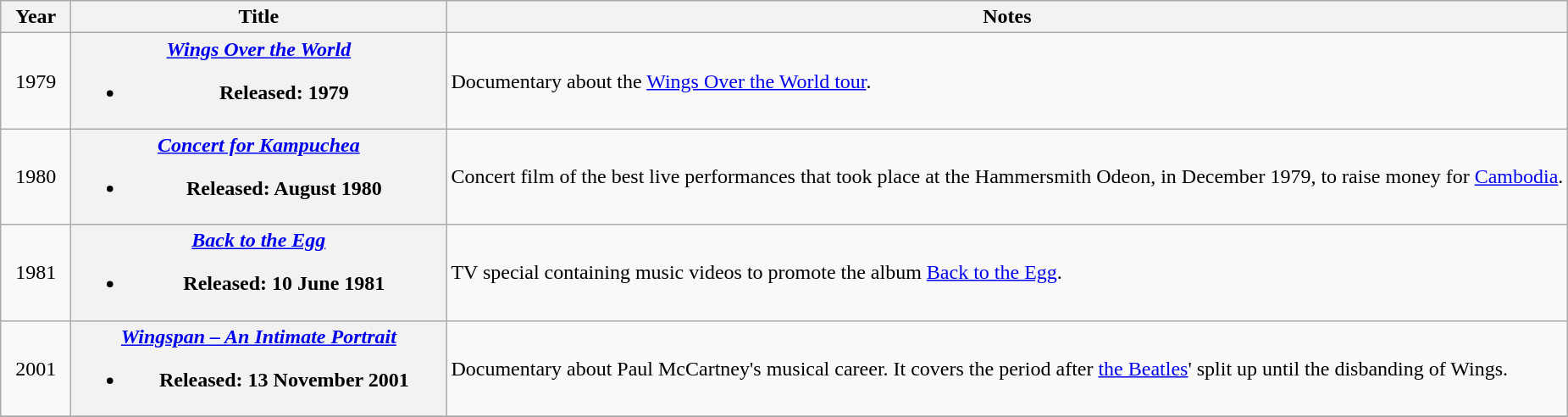<table class="wikitable plainrowheaders">
<tr>
<th scope="col" style="width:3em">Year</th>
<th scope="col" style="width:18em">Title</th>
<th scope="col">Notes</th>
</tr>
<tr>
<td style="text-align:center;">1979</td>
<th scope="row"><em><a href='#'>Wings Over the World</a></em><br><ul><li>Released: 1979</li></ul></th>
<td>Documentary about the <a href='#'>Wings Over the World tour</a>.</td>
</tr>
<tr>
<td style="text-align:center;">1980</td>
<th scope="row"><em><a href='#'>Concert for Kampuchea</a></em><br><ul><li>Released: August 1980</li></ul></th>
<td>Concert film of the best live performances that took place at the Hammersmith Odeon, in December 1979, to raise money for <a href='#'>Cambodia</a>.</td>
</tr>
<tr>
<td style="text-align:center;">1981</td>
<th scope="row"><em><a href='#'>Back to the Egg</a></em><br><ul><li>Released: 10 June 1981</li></ul></th>
<td>TV special containing music videos to promote the album <a href='#'>Back to the Egg</a>.</td>
</tr>
<tr>
<td style="text-align:center;">2001</td>
<th scope="row"><em><a href='#'>Wingspan – An Intimate Portrait</a></em><br><ul><li>Released: 13 November 2001</li></ul></th>
<td>Documentary about Paul McCartney's musical career. It covers the period after <a href='#'>the Beatles</a>' split up until the disbanding of Wings.</td>
</tr>
<tr>
</tr>
</table>
